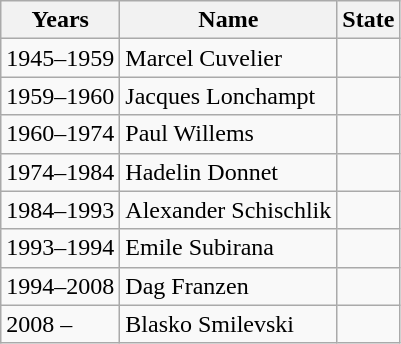<table class="wikitable">
<tr>
<th>Years</th>
<th>Name</th>
<th>State</th>
</tr>
<tr>
<td>1945–1959</td>
<td>Marcel Cuvelier</td>
<td></td>
</tr>
<tr>
<td>1959–1960</td>
<td>Jacques Lonchampt</td>
<td></td>
</tr>
<tr>
<td>1960–1974</td>
<td>Paul Willems</td>
<td></td>
</tr>
<tr>
<td>1974–1984</td>
<td>Hadelin Donnet</td>
<td></td>
</tr>
<tr>
<td>1984–1993</td>
<td>Alexander Schischlik</td>
<td></td>
</tr>
<tr>
<td>1993–1994</td>
<td>Emile Subirana</td>
<td></td>
</tr>
<tr>
<td>1994–2008</td>
<td>Dag Franzen</td>
<td></td>
</tr>
<tr>
<td>2008 –</td>
<td>Blasko Smilevski</td>
<td></td>
</tr>
</table>
